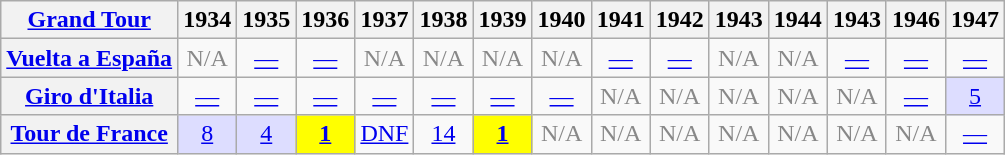<table class="wikitable plainrowheaders">
<tr>
<th scope="col"><a href='#'>Grand Tour</a></th>
<th scope="col">1934</th>
<th scope="col">1935</th>
<th scope="col">1936</th>
<th scope="col">1937</th>
<th scope="col">1938</th>
<th scope="col">1939</th>
<th scope="col">1940</th>
<th scope="col">1941</th>
<th scope="col">1942</th>
<th scope="col">1943</th>
<th scope="col">1944</th>
<th scope="col">1943</th>
<th scope="col">1946</th>
<th scope="col">1947</th>
</tr>
<tr style="text-align:center;">
<th scope="row"> <a href='#'>Vuelta a España</a></th>
<td align="center" style="color:#888888;">N/A</td>
<td><a href='#'>—</a></td>
<td><a href='#'>—</a></td>
<td align="center" style="color:#888888;">N/A</td>
<td align="center" style="color:#888888;">N/A</td>
<td align="center" style="color:#888888;">N/A</td>
<td align="center" style="color:#888888;">N/A</td>
<td><a href='#'>—</a></td>
<td><a href='#'>—</a></td>
<td align="center" style="color:#888888;">N/A</td>
<td align="center" style="color:#888888;">N/A</td>
<td><a href='#'>—</a></td>
<td><a href='#'>—</a></td>
<td><a href='#'>—</a></td>
</tr>
<tr style="text-align:center;">
<th scope="row"> <a href='#'>Giro d'Italia</a></th>
<td><a href='#'>—</a></td>
<td><a href='#'>—</a></td>
<td><a href='#'>—</a></td>
<td><a href='#'>—</a></td>
<td><a href='#'>—</a></td>
<td><a href='#'>—</a></td>
<td><a href='#'>—</a></td>
<td align="center" style="color:#888888;">N/A</td>
<td align="center" style="color:#888888;">N/A</td>
<td align="center" style="color:#888888;">N/A</td>
<td align="center" style="color:#888888;">N/A</td>
<td align="center" style="color:#888888;">N/A</td>
<td><a href='#'>—</a></td>
<td style="background:#ddddff;"><a href='#'>5</a></td>
</tr>
<tr style="text-align:center;">
<th scope="row"> <a href='#'>Tour de France</a></th>
<td style="background:#ddddff;"><a href='#'>8</a></td>
<td style="background:#ddddff;"><a href='#'>4</a></td>
<td bgcolor=yellow><strong><a href='#'>1</a></strong></td>
<td><a href='#'>DNF</a></td>
<td><a href='#'>14</a></td>
<td bgcolor=yellow><strong><a href='#'>1</a></strong></td>
<td align="center" style="color:#888888;">N/A</td>
<td align="center" style="color:#888888;">N/A</td>
<td align="center" style="color:#888888;">N/A</td>
<td align="center" style="color:#888888;">N/A</td>
<td align="center" style="color:#888888;">N/A</td>
<td align="center" style="color:#888888;">N/A</td>
<td align="center" style="color:#888888;">N/A</td>
<td><a href='#'>—</a></td>
</tr>
</table>
